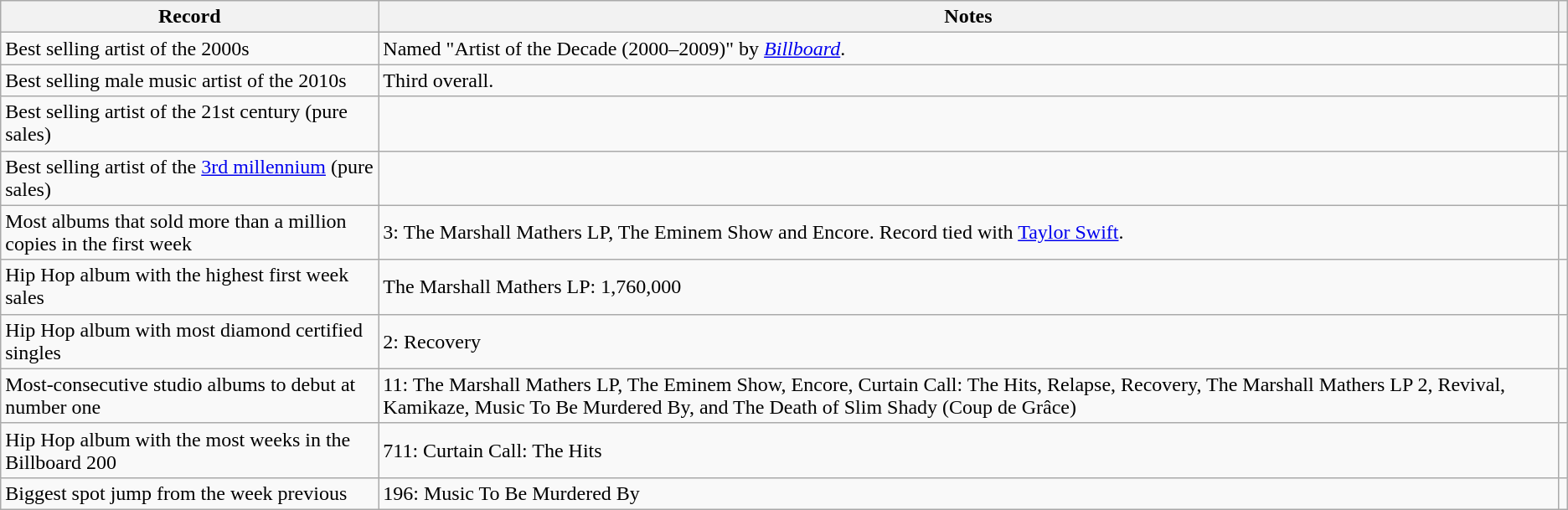<table class="wikitable">
<tr>
<th>Record</th>
<th>Notes</th>
<th></th>
</tr>
<tr>
<td>Best selling artist of the 2000s</td>
<td>Named "Artist of the Decade (2000–2009)" by <em><a href='#'>Billboard</a></em>.</td>
<td></td>
</tr>
<tr>
<td>Best selling male music artist of the 2010s</td>
<td>Third overall.</td>
<td></td>
</tr>
<tr>
<td>Best selling artist of the 21st century (pure sales)</td>
<td></td>
<td></td>
</tr>
<tr>
<td>Best selling artist of the <a href='#'>3rd millennium</a> (pure sales)</td>
<td></td>
<td></td>
</tr>
<tr>
<td>Most albums that sold more than a million copies in the first week</td>
<td>3: The Marshall Mathers LP, The Eminem Show and Encore. Record tied with <a href='#'>Taylor Swift</a>.</td>
<td></td>
</tr>
<tr>
<td>Hip Hop album with the highest first week sales</td>
<td>The Marshall Mathers LP: 1,760,000</td>
<td></td>
</tr>
<tr>
<td>Hip Hop album with most diamond certified singles</td>
<td>2: Recovery</td>
<td></td>
</tr>
<tr>
<td>Most-consecutive studio albums to debut at number one</td>
<td>11: The Marshall Mathers LP, The Eminem Show, Encore, Curtain Call: The Hits, Relapse, Recovery, The Marshall Mathers LP 2, Revival, Kamikaze, Music To Be Murdered By, and The Death of Slim Shady (Coup de Grâce)</td>
<td></td>
</tr>
<tr>
<td>Hip Hop album with the most weeks in the Billboard 200</td>
<td>711: Curtain Call: The Hits</td>
<td></td>
</tr>
<tr>
<td>Biggest spot jump from the week previous</td>
<td>196: Music To Be Murdered By</td>
<td></td>
</tr>
</table>
